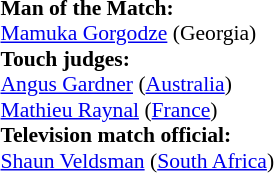<table width=100% style="font-size: 90%">
<tr>
<td><br><strong>Man of the Match:</strong>
<br><a href='#'>Mamuka Gorgodze</a> (Georgia)<br><strong>Touch judges:</strong>
<br><a href='#'>Angus Gardner</a> (<a href='#'>Australia</a>)
<br><a href='#'>Mathieu Raynal</a> (<a href='#'>France</a>)
<br><strong>Television match official:</strong>
<br><a href='#'>Shaun Veldsman</a> (<a href='#'>South Africa</a>)</td>
</tr>
</table>
